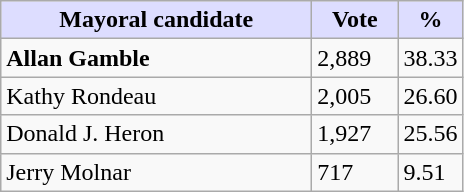<table class="wikitable">
<tr>
<th style="background:#ddf; width:200px;">Mayoral candidate</th>
<th style="background:#ddf; width:50px;">Vote</th>
<th style="background:#ddf; width:30px;">%</th>
</tr>
<tr>
<td><strong>Allan Gamble</strong></td>
<td>2,889</td>
<td>38.33</td>
</tr>
<tr>
<td>Kathy Rondeau</td>
<td>2,005</td>
<td>26.60</td>
</tr>
<tr>
<td>Donald J. Heron</td>
<td>1,927</td>
<td>25.56</td>
</tr>
<tr>
<td>Jerry Molnar</td>
<td>717</td>
<td>9.51</td>
</tr>
</table>
